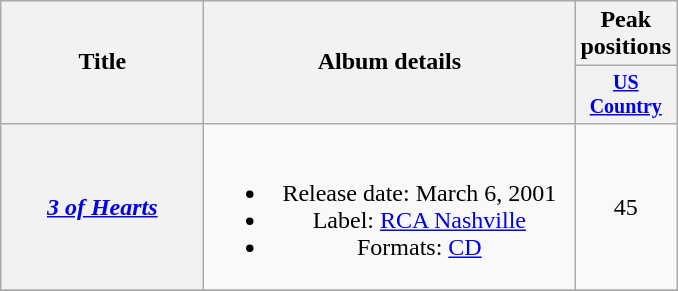<table class="wikitable plainrowheaders" style="text-align:center;">
<tr>
<th rowspan="2" style="width:8em;">Title</th>
<th rowspan="2" style="width:15em;">Album details</th>
<th colspan="1">Peak positions</th>
</tr>
<tr style="font-size:smaller;">
<th width="40"><a href='#'>US Country</a><br></th>
</tr>
<tr>
<th scope="row"><em><a href='#'>3 of Hearts</a></em></th>
<td><br><ul><li>Release date: March 6, 2001</li><li>Label: <a href='#'>RCA Nashville</a></li><li>Formats: <a href='#'>CD</a></li></ul></td>
<td>45</td>
</tr>
<tr>
</tr>
</table>
